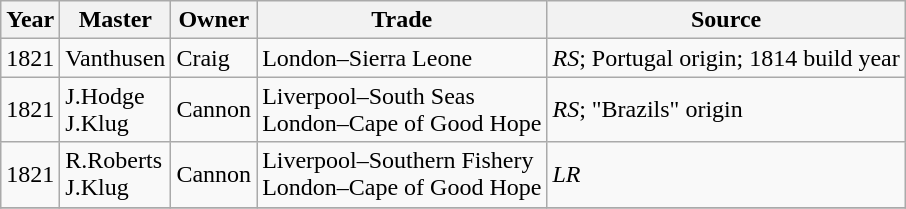<table class="sortable wikitable">
<tr>
<th>Year</th>
<th>Master</th>
<th>Owner</th>
<th>Trade</th>
<th>Source</th>
</tr>
<tr>
<td>1821</td>
<td>Vanthusen</td>
<td>Craig</td>
<td>London–Sierra Leone</td>
<td><em>RS</em>; Portugal origin; 1814 build year</td>
</tr>
<tr>
<td>1821</td>
<td>J.Hodge<br>J.Klug</td>
<td>Cannon</td>
<td>Liverpool–South Seas<br>London–Cape of Good Hope</td>
<td><em>RS</em>; "Brazils" origin</td>
</tr>
<tr>
<td>1821</td>
<td>R.Roberts<br> J.Klug</td>
<td>Cannon</td>
<td>Liverpool–Southern Fishery<br>London–Cape of Good Hope</td>
<td><em>LR</em></td>
</tr>
<tr>
</tr>
</table>
